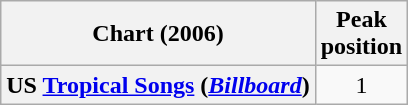<table class="wikitable plainrowheaders" style="text-align:center;">
<tr>
<th scope="col">Chart (2006)</th>
<th scope="col">Peak<br>position</th>
</tr>
<tr>
<th scope="row">US <a href='#'>Tropical Songs</a> (<em><a href='#'>Billboard</a></em>)</th>
<td>1</td>
</tr>
</table>
